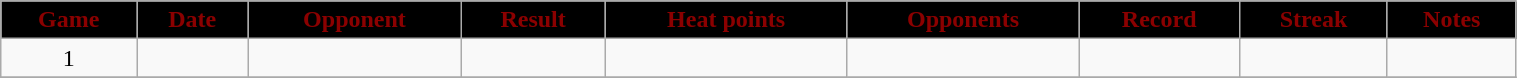<table class="wikitable" width="80%">
<tr align="center"  style="background:#000000;color:#8B0000;">
<td><strong>Game</strong></td>
<td><strong>Date</strong></td>
<td><strong>Opponent</strong></td>
<td><strong>Result</strong></td>
<td><strong>Heat points</strong></td>
<td><strong>Opponents</strong></td>
<td><strong>Record</strong></td>
<td><strong>Streak</strong></td>
<td><strong>Notes</strong></td>
</tr>
<tr align="center" bgcolor="">
<td>1</td>
<td></td>
<td></td>
<td></td>
<td></td>
<td></td>
<td></td>
<td></td>
<td></td>
</tr>
<tr align="center" bgcolor="">
</tr>
</table>
